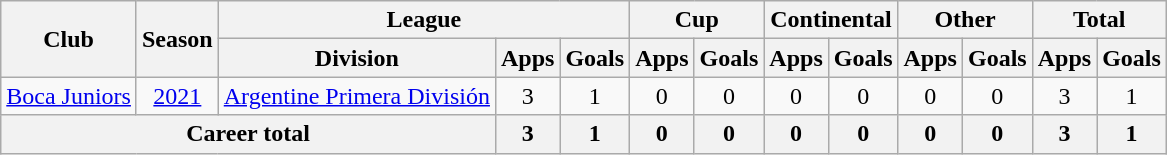<table class="wikitable" style="text-align: center">
<tr>
<th rowspan="2">Club</th>
<th rowspan="2">Season</th>
<th colspan="3">League</th>
<th colspan="2">Cup</th>
<th colspan="2">Continental</th>
<th colspan="2">Other</th>
<th colspan="2">Total</th>
</tr>
<tr>
<th>Division</th>
<th>Apps</th>
<th>Goals</th>
<th>Apps</th>
<th>Goals</th>
<th>Apps</th>
<th>Goals</th>
<th>Apps</th>
<th>Goals</th>
<th>Apps</th>
<th>Goals</th>
</tr>
<tr>
<td><a href='#'>Boca Juniors</a></td>
<td><a href='#'>2021</a></td>
<td><a href='#'>Argentine Primera División</a></td>
<td>3</td>
<td>1</td>
<td>0</td>
<td>0</td>
<td>0</td>
<td>0</td>
<td>0</td>
<td>0</td>
<td>3</td>
<td>1</td>
</tr>
<tr>
<th colspan=3>Career total</th>
<th>3</th>
<th>1</th>
<th>0</th>
<th>0</th>
<th>0</th>
<th>0</th>
<th>0</th>
<th>0</th>
<th>3</th>
<th>1</th>
</tr>
</table>
